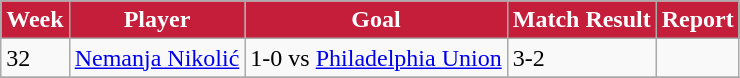<table class=wikitable>
<tr>
<th style="background:#C41E3A; color:white; text-align:center;">Week</th>
<th style="background:#C41E3A; color:white; text-align:center;">Player</th>
<th style="background:#C41E3A; color:white; text-align:center;">Goal</th>
<th style="background:#C41E3A; color:white; text-align:center;">Match Result</th>
<th style="background:#C41E3A; color:white; text-align:center;">Report</th>
</tr>
<tr>
<td>32</td>
<td> <a href='#'>Nemanja Nikolić</a></td>
<td>1-0 vs <a href='#'>Philadelphia Union</a></td>
<td>3-2</td>
<td></td>
</tr>
<tr>
</tr>
</table>
